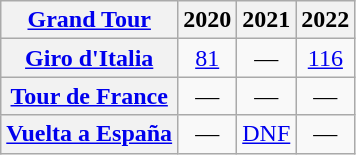<table class="wikitable plainrowheaders">
<tr>
<th scope="col"><a href='#'>Grand Tour</a></th>
<th scope="col">2020</th>
<th scope="col">2021</th>
<th scope="col">2022</th>
</tr>
<tr style="text-align:center;">
<th scope="row"> <a href='#'>Giro d'Italia</a></th>
<td><a href='#'>81</a></td>
<td>—</td>
<td><a href='#'>116</a></td>
</tr>
<tr style="text-align:center;">
<th scope="row"> <a href='#'>Tour de France</a></th>
<td>—</td>
<td>—</td>
<td>—</td>
</tr>
<tr style="text-align:center;">
<th scope="row"> <a href='#'>Vuelta a España</a></th>
<td>—</td>
<td><a href='#'>DNF</a></td>
<td>—</td>
</tr>
</table>
